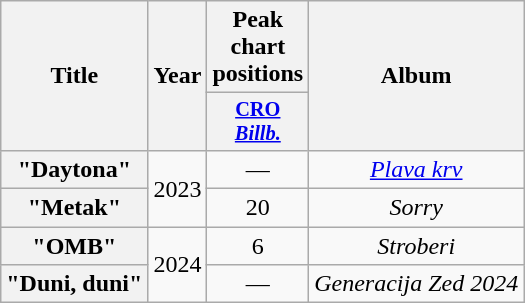<table class="wikitable plainrowheaders" style="text-align:center;">
<tr>
<th scope="col" rowspan="2">Title</th>
<th scope="col" rowspan="2">Year</th>
<th scope="col" colspan="1">Peak chart positions</th>
<th scope="col" rowspan="2">Album</th>
</tr>
<tr>
<th scope="col" style="width:3em; font-size:85%;"><a href='#'>CRO<br><em>Billb.</em></a><br></th>
</tr>
<tr>
<th scope="row">"Daytona"<br></th>
<td rowspan="2">2023</td>
<td>—</td>
<td><em><a href='#'>Plava krv</a></em></td>
</tr>
<tr>
<th scope="row">"Metak"<br></th>
<td>20</td>
<td><em>Sorry</em></td>
</tr>
<tr>
<th scope="row">"OMB"<br></th>
<td rowspan="2">2024</td>
<td>6</td>
<td><em>Stroberi</em></td>
</tr>
<tr>
<th scope="row">"Duni, duni"</th>
<td>—</td>
<td><em>Generacija Zed 2024</em></td>
</tr>
</table>
